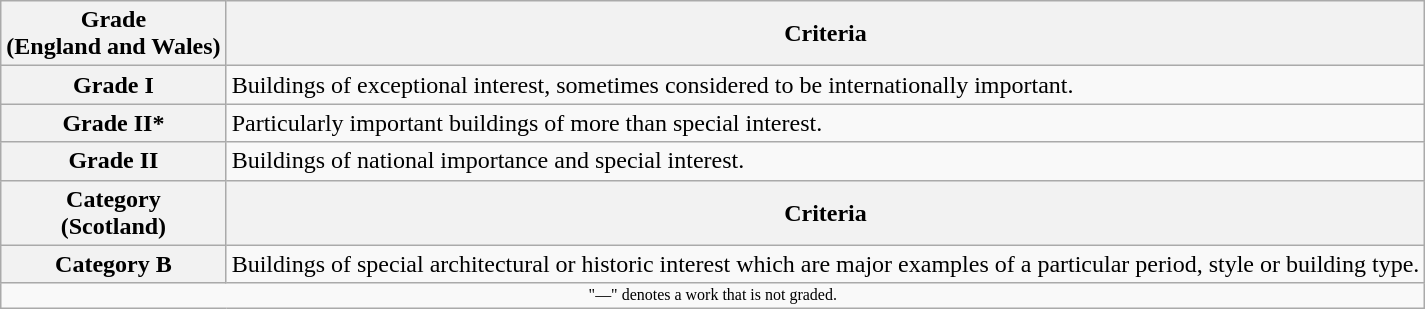<table class="wikitable" border="1">
<tr>
<th>Grade<br>(England and Wales)</th>
<th>Criteria</th>
</tr>
<tr>
<th>Grade I</th>
<td>Buildings of exceptional interest, sometimes considered to be internationally important.</td>
</tr>
<tr>
<th>Grade II*</th>
<td>Particularly important buildings of more than special interest.</td>
</tr>
<tr>
<th>Grade II</th>
<td>Buildings of national importance and special interest.</td>
</tr>
<tr>
<th>Category<br>(Scotland)</th>
<th>Criteria</th>
</tr>
<tr>
<th>Category B</th>
<td>Buildings of special architectural or historic interest which are major examples of a particular period, style or building type.</td>
</tr>
<tr>
<td align="center" colspan="14" style="font-size: 8pt">"—" denotes a work that is not graded.</td>
</tr>
</table>
